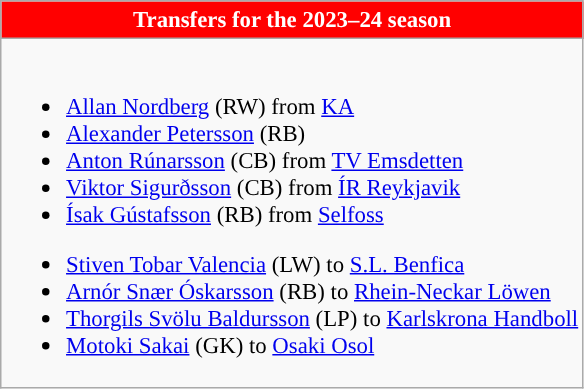<table class="wikitable collapsible collapsed" style="font-size:95%;">
<tr>
<th style="color:white; background:#FF0000"><strong>Transfers for the 2023–24 season</strong></th>
</tr>
<tr>
<td><br>
<ul><li> <a href='#'>Allan Nordberg</a> (RW) from  <a href='#'>KA</a></li><li> <a href='#'>Alexander Petersson</a> (RB)</li><li> <a href='#'>Anton Rúnarsson</a> (CB) from  <a href='#'>TV Emsdetten</a></li><li> <a href='#'>Viktor Sigurðsson</a> (CB) from  <a href='#'>ÍR Reykjavik</a></li><li> <a href='#'>Ísak Gústafsson</a> (RB) from  <a href='#'>Selfoss</a></li></ul><ul><li> <a href='#'>Stiven Tobar Valencia</a> (LW) to  <a href='#'>S.L. Benfica</a></li><li> <a href='#'>Arnór Snær Óskarsson</a> (RB) to  <a href='#'>Rhein-Neckar Löwen</a></li><li> <a href='#'>Thorgils Svölu Baldursson</a> (LP) to  <a href='#'>Karlskrona Handboll</a></li><li> <a href='#'>Motoki Sakai</a> (GK) to  <a href='#'>Osaki Osol</a></li></ul></td>
</tr>
</table>
